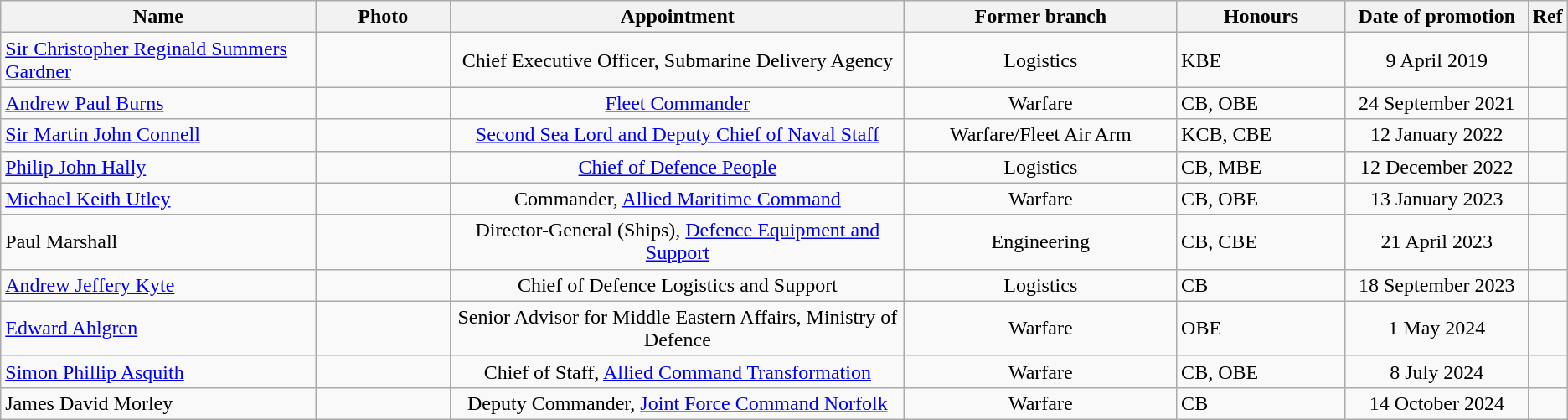<table class="wikitable">
<tr>
<th width="300" align="center">Name</th>
<th width="120" align="center">Photo</th>
<th width="440" align="center">Appointment</th>
<th width="250" align="center">Former branch</th>
<th width="150" align="center">Honours</th>
<th width="160" align="center">Date of promotion</th>
<th width="20" align="center">Ref</th>
</tr>
<tr>
<td><a href='#'>Sir Christopher Reginald Summers Gardner</a></td>
<td></td>
<td align="center">Chief Executive Officer, Submarine Delivery Agency</td>
<td align="center">Logistics</td>
<td>KBE</td>
<td align="center">9 April 2019</td>
<td></td>
</tr>
<tr>
<td><a href='#'>Andrew Paul Burns</a></td>
<td></td>
<td align="center"><a href='#'>Fleet Commander</a></td>
<td align="center">Warfare</td>
<td>CB, OBE</td>
<td align="center">24 September 2021</td>
<td></td>
</tr>
<tr>
<td><a href='#'>Sir Martin John Connell</a></td>
<td></td>
<td align="center"><a href='#'>Second Sea Lord and Deputy Chief of Naval Staff</a></td>
<td align="center">Warfare/Fleet Air Arm</td>
<td>KCB, CBE</td>
<td align="center">12 January 2022</td>
<td></td>
</tr>
<tr>
<td><a href='#'>Philip John Hally</a></td>
<td></td>
<td align="center"><a href='#'>Chief of Defence People</a></td>
<td align="center">Logistics</td>
<td>CB, MBE</td>
<td align="center">12 December 2022</td>
<td></td>
</tr>
<tr>
<td><a href='#'>Michael Keith Utley</a></td>
<td></td>
<td align="center">Commander, <a href='#'>Allied Maritime Command</a></td>
<td align="center">Warfare</td>
<td>CB, OBE</td>
<td align="center">13 January 2023</td>
<td></td>
</tr>
<tr>
<td>Paul Marshall</td>
<td></td>
<td align="center">Director-General (Ships), <a href='#'>Defence Equipment and Support</a></td>
<td align="center">Engineering</td>
<td>CB, CBE</td>
<td align="center">21 April 2023</td>
<td></td>
</tr>
<tr>
<td><a href='#'>Andrew Jeffery Kyte</a></td>
<td></td>
<td align="center">Chief of Defence Logistics and Support</td>
<td align="center">Logistics</td>
<td>CB</td>
<td align="center">18 September 2023</td>
<td></td>
</tr>
<tr>
<td><a href='#'>Edward Ahlgren</a></td>
<td></td>
<td align="center">Senior Advisor for Middle Eastern Affairs, Ministry of Defence</td>
<td align="center">Warfare</td>
<td>OBE</td>
<td align="center">1 May 2024</td>
<td></td>
</tr>
<tr>
<td><a href='#'>Simon Phillip Asquith</a></td>
<td></td>
<td align="center">Chief of Staff, <a href='#'>Allied Command Transformation</a></td>
<td align="center">Warfare</td>
<td>CB, OBE</td>
<td align="center">8 July 2024</td>
<td></td>
</tr>
<tr>
<td>James David Morley</td>
<td></td>
<td align="center">Deputy Commander, <a href='#'>Joint Force Command Norfolk</a></td>
<td align="center">Warfare</td>
<td>CB</td>
<td align="center">14 October 2024</td>
<td></td>
</tr>
</table>
